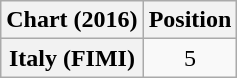<table class="wikitable sortable plainrowheaders" style="text-align:center">
<tr>
<th scope="col">Chart (2016)</th>
<th scope="col">Position</th>
</tr>
<tr>
<th scope="row">Italy (FIMI)</th>
<td>5</td>
</tr>
</table>
